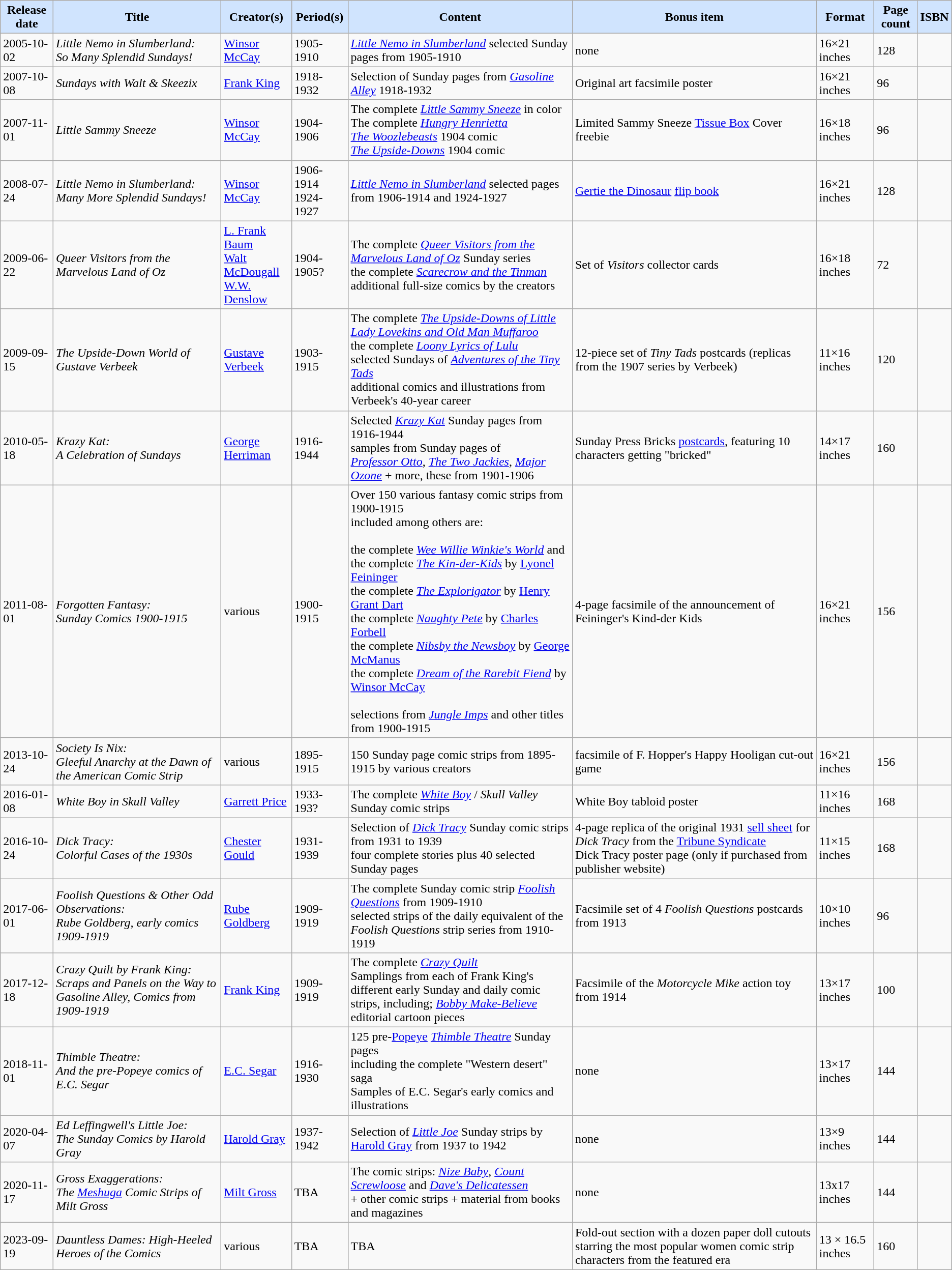<table class="wikitable sortable">
<tr>
<th style="background-color:#D0E4FE" data-sort-type-"number">Release date</th>
<th style="background-color:#D0E4FE">Title</th>
<th style="background-color:#D0E4FE">Creator(s)</th>
<th style="background-color:#D0E4FE">Period(s)</th>
<th style="background-color:#D0E4FE">Content</th>
<th style="background-color:#D0E4FE">Bonus item</th>
<th style="background-color:#D0E4FE">Format</th>
<th style="background-color:#D0E4FE">Page count</th>
<th style="background-color:#D0E4FE">ISBN</th>
</tr>
<tr>
<td>2005-10-02</td>
<td><em>Little Nemo in Slumberland:<br>So Many Splendid Sundays!</em></td>
<td><a href='#'>Winsor McCay</a></td>
<td>1905-1910</td>
<td><em><a href='#'>Little Nemo in Slumberland</a></em> selected Sunday pages from 1905-1910</td>
<td>none</td>
<td>16×21 inches</td>
<td>128</td>
<td></td>
</tr>
<tr>
<td>2007-10-08</td>
<td><em>Sundays with Walt & Skeezix</em></td>
<td><a href='#'>Frank King</a></td>
<td>1918-1932</td>
<td>Selection of Sunday pages from <em><a href='#'>Gasoline Alley</a></em> 1918-1932</td>
<td>Original art facsimile poster</td>
<td>16×21 inches</td>
<td>96</td>
<td></td>
</tr>
<tr>
<td>2007-11-01</td>
<td><em>Little Sammy Sneeze</em></td>
<td><a href='#'>Winsor McCay</a></td>
<td>1904-1906</td>
<td>The complete <em><a href='#'>Little Sammy Sneeze</a></em> in color<br>The complete <em><a href='#'>Hungry Henrietta</a></em><br><em><a href='#'>The Woozlebeasts</a></em> 1904 comic<br><em><a href='#'>The Upside-Downs</a></em> 1904 comic</td>
<td>Limited Sammy Sneeze <a href='#'>Tissue Box</a> Cover freebie</td>
<td>16×18 inches</td>
<td>96</td>
<td></td>
</tr>
<tr>
<td>2008-07-24</td>
<td><em>Little Nemo in Slumberland:<br>Many More Splendid Sundays!</em></td>
<td><a href='#'>Winsor McCay</a></td>
<td>1906-1914<br>1924-1927</td>
<td><em><a href='#'>Little Nemo in Slumberland</a></em> selected pages from 1906-1914 and 1924-1927</td>
<td><a href='#'>Gertie the Dinosaur</a> <a href='#'>flip book</a></td>
<td>16×21 inches</td>
<td>128</td>
<td></td>
</tr>
<tr>
<td>2009-06-22</td>
<td><em>Queer Visitors from the Marvelous Land of Oz</em></td>
<td><a href='#'>L. Frank Baum</a><br><a href='#'>Walt McDougall</a><br><a href='#'>W.W. Denslow</a></td>
<td>1904-1905?</td>
<td>The complete <em><a href='#'>Queer Visitors from the Marvelous Land of Oz</a></em> Sunday series<br>the complete <em><a href='#'>Scarecrow and the Tinman</a></em><br>additional full-size comics by the creators</td>
<td>Set of <em>Visitors</em> collector cards</td>
<td>16×18 inches</td>
<td>72</td>
<td></td>
</tr>
<tr>
<td>2009-09-15</td>
<td><em>The Upside-Down World of Gustave Verbeek</em></td>
<td><a href='#'>Gustave Verbeek</a></td>
<td>1903-1915</td>
<td>The complete <em><a href='#'>The Upside-Downs of Little Lady Lovekins and Old Man Muffaroo</a></em><br>the complete <em><a href='#'>Loony Lyrics of Lulu</a></em><br>selected Sundays of <em><a href='#'>Adventures of the Tiny Tads</a></em><br>additional comics and illustrations from Verbeek's 40-year career</td>
<td>12-piece set of <em>Tiny Tads</em> postcards (replicas from the 1907 series by Verbeek)</td>
<td>11×16 inches</td>
<td>120</td>
<td></td>
</tr>
<tr>
<td>2010-05-18</td>
<td><em>Krazy Kat:<br>A Celebration of Sundays</em></td>
<td><a href='#'>George Herriman</a></td>
<td>1916-1944</td>
<td>Selected <em><a href='#'>Krazy Kat</a></em> Sunday pages from 1916-1944<br>samples from Sunday pages of<br><em><a href='#'>Professor Otto</a></em>, <em><a href='#'>The Two Jackies</a></em>, <em><a href='#'>Major Ozone</a></em> + more, these from 1901-1906</td>
<td>Sunday Press Bricks <a href='#'>postcards</a>, featuring 10 characters getting "bricked"</td>
<td>14×17 inches</td>
<td>160</td>
<td></td>
</tr>
<tr>
<td>2011-08-01</td>
<td><em>Forgotten Fantasy:<br>Sunday Comics 1900-1915</em></td>
<td>various</td>
<td>1900-1915</td>
<td>Over 150 various fantasy comic strips from 1900-1915<br>included among others are:<br><br>the complete <em><a href='#'>Wee Willie Winkie's World</a></em> and the complete <em><a href='#'>The Kin-der-Kids</a></em> by <a href='#'>Lyonel Feininger</a><br>the complete <em><a href='#'>The Explorigator</a></em> by <a href='#'>Henry Grant Dart</a><br>the complete <em><a href='#'>Naughty Pete</a></em> by <a href='#'>Charles Forbell</a><br>the complete <em><a href='#'>Nibsby the Newsboy</a></em> by <a href='#'>George McManus</a><br>the complete <em><a href='#'>Dream of the Rarebit Fiend</a></em> by <a href='#'>Winsor McCay</a><br><br>selections from <em><a href='#'>Jungle Imps</a></em> and other titles from 1900-1915</td>
<td>4-page facsimile of the announcement of Feininger's Kind-der Kids</td>
<td>16×21 inches</td>
<td>156</td>
<td></td>
</tr>
<tr 160||>
<td>2013-10-24</td>
<td><em>Society Is Nix:<br>Gleeful Anarchy at the Dawn of the American Comic Strip</em></td>
<td>various</td>
<td>1895-1915</td>
<td>150 Sunday page comic strips from 1895-1915 by various creators</td>
<td>facsimile of F. Hopper's Happy Hooligan cut-out game</td>
<td>16×21 inches</td>
<td>156</td>
<td></td>
</tr>
<tr>
<td>2016-01-08</td>
<td><em>White Boy in Skull Valley</em></td>
<td><a href='#'>Garrett Price</a></td>
<td>1933-193?</td>
<td>The complete <em><a href='#'>White Boy</a></em> / <em>Skull Valley</em> Sunday comic strips</td>
<td>White Boy tabloid poster</td>
<td>11×16 inches</td>
<td>168</td>
<td></td>
</tr>
<tr>
<td>2016-10-24</td>
<td><em>Dick Tracy:<br>Colorful Cases of the 1930s</em></td>
<td><a href='#'>Chester Gould</a></td>
<td>1931-1939</td>
<td>Selection of <em><a href='#'>Dick Tracy</a></em> Sunday comic strips from 1931 to 1939<br>four complete stories plus 40 selected Sunday pages</td>
<td>4-page replica of the original 1931 <a href='#'>sell sheet</a> for <em>Dick Tracy</em> from the <a href='#'>Tribune Syndicate</a><br>Dick Tracy poster page (only if purchased from publisher website)</td>
<td>11×15 inches</td>
<td>168</td>
<td></td>
</tr>
<tr>
<td>2017-06-01</td>
<td><em>Foolish Questions & Other Odd Observations:<br> Rube Goldberg, early comics 1909-1919</em></td>
<td><a href='#'>Rube Goldberg</a></td>
<td>1909-1919</td>
<td>The complete Sunday comic strip <em><a href='#'>Foolish Questions</a></em> from 1909-1910<br>selected strips of the daily equivalent of the <em>Foolish Questions</em> strip series from 1910-1919</td>
<td>Facsimile set of 4 <em>Foolish Questions</em> postcards from 1913</td>
<td>10×10 inches</td>
<td>96</td>
<td></td>
</tr>
<tr>
<td>2017-12-18</td>
<td><em>Crazy Quilt by Frank King:<br> Scraps and Panels on the Way to Gasoline Alley, Comics from 1909-1919</em></td>
<td><a href='#'>Frank King</a></td>
<td>1909-1919</td>
<td>The complete <em><a href='#'>Crazy Quilt</a></em><br>Samplings from each of Frank King's different early Sunday and daily comic strips, including; <em><a href='#'>Bobby Make-Believe</a></em><br> editorial cartoon pieces</td>
<td>Facsimile of the <em>Motorcycle Mike</em> action toy from 1914</td>
<td>13×17 inches</td>
<td>100</td>
<td></td>
</tr>
<tr>
<td>2018-11-01</td>
<td><em>Thimble Theatre:<br>And the pre-Popeye comics of E.C. Segar</em></td>
<td><a href='#'>E.C. Segar</a></td>
<td>1916-1930</td>
<td>125 pre-<a href='#'>Popeye</a> <em><a href='#'>Thimble Theatre</a></em> Sunday pages<br>including the complete "Western desert" saga<br>Samples of E.C. Segar's early comics and illustrations</td>
<td>none</td>
<td>13×17 inches</td>
<td>144</td>
<td></td>
</tr>
<tr>
<td>2020-04-07</td>
<td><em>Ed Leffingwell's Little Joe:<br>The Sunday Comics by Harold Gray</em></td>
<td><a href='#'>Harold Gray</a></td>
<td>1937-1942</td>
<td>Selection of <em><a href='#'>Little Joe</a></em> Sunday strips by <a href='#'>Harold Gray</a> from 1937 to 1942</td>
<td>none</td>
<td>13×9 inches</td>
<td>144</td>
<td></td>
</tr>
<tr>
<td>2020-11-17</td>
<td><em>Gross Exaggerations:<br>The <a href='#'>Meshuga</a> Comic Strips of Milt Gross</em></td>
<td><a href='#'>Milt Gross</a></td>
<td>TBA</td>
<td>The comic strips: <em><a href='#'>Nize Baby</a></em>, <em><a href='#'>Count Screwloose</a></em> and <em><a href='#'>Dave's Delicatessen</a></em> <br>+ other comic strips + material from books and magazines</td>
<td>none</td>
<td>13x17 inches</td>
<td>144</td>
<td></td>
</tr>
<tr>
<td>2023-09-19</td>
<td><em>Dauntless Dames: High-Heeled Heroes of the Comics</em></td>
<td>various</td>
<td>TBA</td>
<td>TBA</td>
<td>Fold-out section with a dozen paper doll cutouts starring the most popular women comic strip characters from the featured era</td>
<td>13 × 16.5 inches</td>
<td>160</td>
<td></td>
</tr>
</table>
